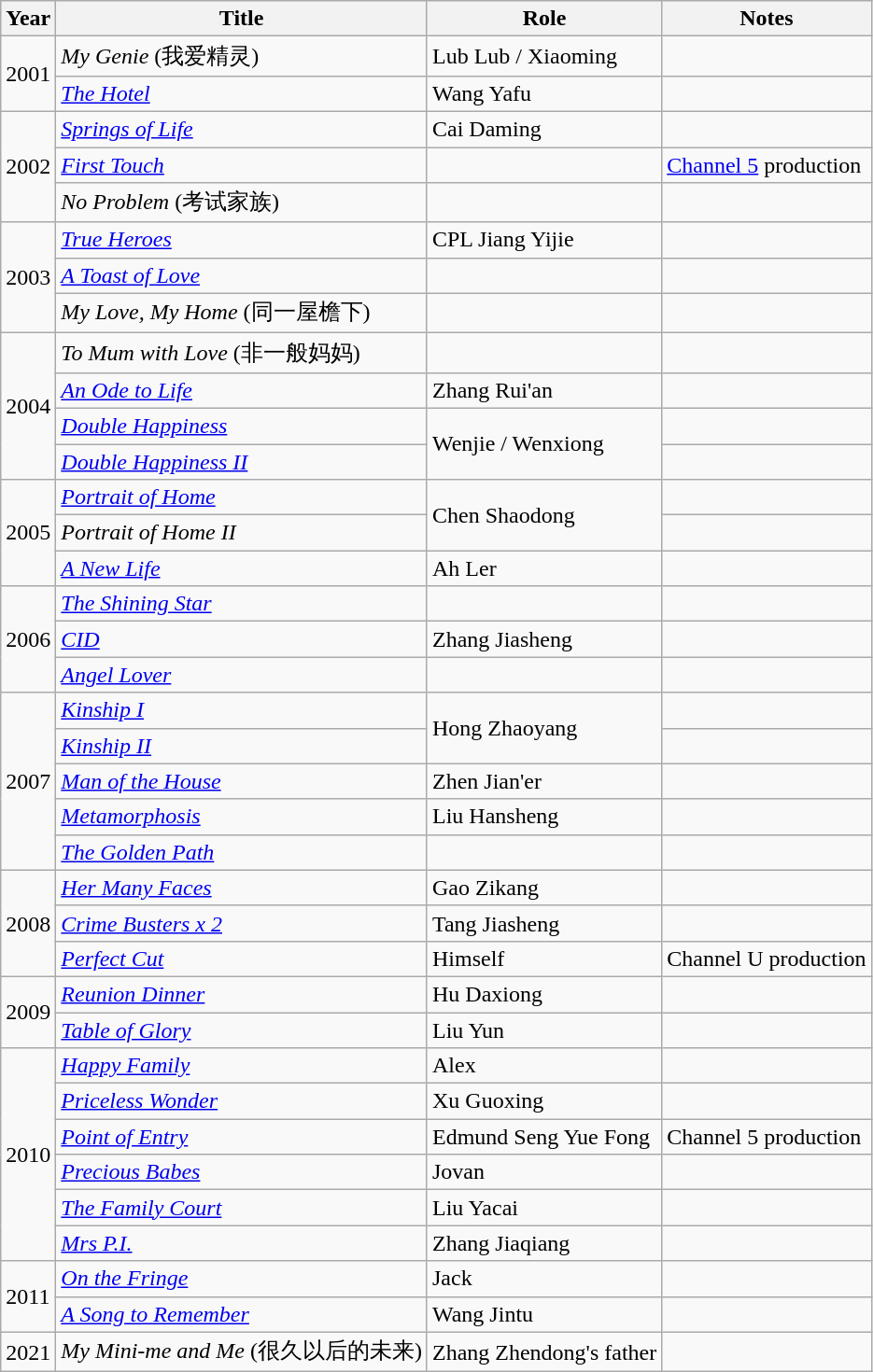<table class="wikitable sortable">
<tr>
<th>Year</th>
<th>Title</th>
<th>Role</th>
<th class="unsortable">Notes</th>
</tr>
<tr>
<td rowspan="2">2001</td>
<td><em>My Genie</em> (我爱精灵)</td>
<td>Lub Lub / Xiaoming</td>
<td></td>
</tr>
<tr>
<td><em><a href='#'>The Hotel</a></em></td>
<td>Wang Yafu</td>
<td></td>
</tr>
<tr>
<td rowspan="3">2002</td>
<td><em><a href='#'>Springs of Life</a></em></td>
<td>Cai Daming</td>
<td></td>
</tr>
<tr>
<td><em><a href='#'>First Touch</a></em></td>
<td></td>
<td><a href='#'>Channel 5</a> production</td>
</tr>
<tr>
<td><em>No Problem</em> (考试家族)</td>
<td></td>
<td></td>
</tr>
<tr>
<td rowspan="3">2003</td>
<td><em><a href='#'>True Heroes</a></em></td>
<td>CPL Jiang Yijie</td>
<td></td>
</tr>
<tr>
<td><em><a href='#'>A Toast of Love</a></em></td>
<td></td>
<td></td>
</tr>
<tr>
<td><em>My Love, My Home</em> (同一屋檐下)</td>
<td></td>
<td></td>
</tr>
<tr>
<td rowspan="4">2004</td>
<td><em>To Mum with Love</em> (非一般妈妈)</td>
<td></td>
<td></td>
</tr>
<tr>
<td><em><a href='#'>An Ode to Life</a></em></td>
<td>Zhang Rui'an</td>
<td></td>
</tr>
<tr>
<td><em><a href='#'>Double Happiness</a></em></td>
<td rowspan="2">Wenjie / Wenxiong</td>
<td></td>
</tr>
<tr>
<td><em><a href='#'>Double Happiness II</a></em></td>
<td></td>
</tr>
<tr>
<td rowspan="3">2005</td>
<td><em><a href='#'>Portrait of Home</a></em></td>
<td rowspan="2">Chen Shaodong</td>
<td></td>
</tr>
<tr>
<td><em>Portrait of Home II</em></td>
<td></td>
</tr>
<tr>
<td><em><a href='#'>A New Life</a></em></td>
<td>Ah Ler</td>
<td></td>
</tr>
<tr>
<td rowspan="3">2006</td>
<td><em><a href='#'>The Shining Star</a></em></td>
<td></td>
<td></td>
</tr>
<tr>
<td><em><a href='#'>CID</a></em></td>
<td>Zhang Jiasheng</td>
<td></td>
</tr>
<tr>
<td><em><a href='#'>Angel Lover</a></em></td>
<td></td>
<td></td>
</tr>
<tr>
<td rowspan="5">2007</td>
<td><em><a href='#'>Kinship I</a></em></td>
<td rowspan="2">Hong Zhaoyang</td>
<td></td>
</tr>
<tr>
<td><em><a href='#'>Kinship II</a></em></td>
<td></td>
</tr>
<tr>
<td><em><a href='#'>Man of the House</a></em></td>
<td>Zhen Jian'er</td>
<td></td>
</tr>
<tr>
<td><em><a href='#'>Metamorphosis</a></em></td>
<td>Liu Hansheng</td>
<td></td>
</tr>
<tr>
<td><em><a href='#'>The Golden Path</a></em></td>
<td></td>
<td></td>
</tr>
<tr>
<td rowspan="3">2008</td>
<td><em><a href='#'>Her Many Faces</a></em></td>
<td>Gao Zikang</td>
<td></td>
</tr>
<tr>
<td><em><a href='#'>Crime Busters x 2</a></em></td>
<td>Tang Jiasheng</td>
<td></td>
</tr>
<tr>
<td><em><a href='#'>Perfect Cut</a></em></td>
<td>Himself</td>
<td>Channel U production</td>
</tr>
<tr>
<td rowspan="2">2009</td>
<td><em><a href='#'>Reunion Dinner</a></em></td>
<td>Hu Daxiong</td>
<td></td>
</tr>
<tr>
<td><em><a href='#'>Table of Glory</a></em></td>
<td>Liu Yun</td>
<td></td>
</tr>
<tr>
<td rowspan="6">2010</td>
<td><em><a href='#'>Happy Family</a></em></td>
<td>Alex</td>
<td></td>
</tr>
<tr>
<td><em><a href='#'>Priceless Wonder</a></em></td>
<td>Xu Guoxing</td>
<td></td>
</tr>
<tr>
<td><em><a href='#'>Point of Entry</a></em></td>
<td>Edmund Seng Yue Fong</td>
<td>Channel 5 production</td>
</tr>
<tr>
<td><em><a href='#'>Precious Babes</a></em></td>
<td>Jovan</td>
<td></td>
</tr>
<tr>
<td><em><a href='#'>The Family Court</a></em></td>
<td>Liu Yacai</td>
<td></td>
</tr>
<tr>
<td><em><a href='#'>Mrs P.I.</a></em></td>
<td>Zhang Jiaqiang</td>
<td></td>
</tr>
<tr>
<td rowspan="2">2011</td>
<td><em><a href='#'>On the Fringe</a></em></td>
<td>Jack</td>
<td></td>
</tr>
<tr>
<td><em><a href='#'>A Song to Remember</a></em></td>
<td>Wang Jintu</td>
<td></td>
</tr>
<tr>
<td rowspan="1">2021</td>
<td><em>My Mini-me and Me</em> (很久以后的未来)</td>
<td>Zhang Zhendong's father</td>
<td></td>
</tr>
</table>
